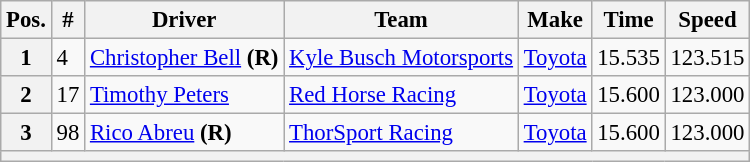<table class="wikitable" style="font-size:95%">
<tr>
<th>Pos.</th>
<th>#</th>
<th>Driver</th>
<th>Team</th>
<th>Make</th>
<th>Time</th>
<th>Speed</th>
</tr>
<tr>
<th>1</th>
<td>4</td>
<td><a href='#'>Christopher Bell</a> <strong>(R)</strong></td>
<td><a href='#'>Kyle Busch Motorsports</a></td>
<td><a href='#'>Toyota</a></td>
<td>15.535</td>
<td>123.515</td>
</tr>
<tr>
<th>2</th>
<td>17</td>
<td><a href='#'>Timothy Peters</a></td>
<td><a href='#'>Red Horse Racing</a></td>
<td><a href='#'>Toyota</a></td>
<td>15.600</td>
<td>123.000</td>
</tr>
<tr>
<th>3</th>
<td>98</td>
<td><a href='#'>Rico Abreu</a> <strong>(R)</strong></td>
<td><a href='#'>ThorSport Racing</a></td>
<td><a href='#'>Toyota</a></td>
<td>15.600</td>
<td>123.000</td>
</tr>
<tr>
<th colspan="7"></th>
</tr>
</table>
